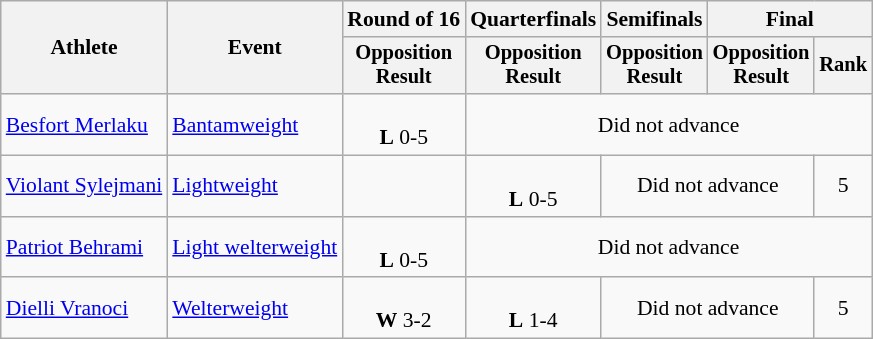<table class="wikitable" style="font-size:90%">
<tr>
<th rowspan=2>Athlete</th>
<th rowspan=2>Event</th>
<th>Round of 16</th>
<th>Quarterfinals</th>
<th>Semifinals</th>
<th colspan=2>Final</th>
</tr>
<tr style="font-size:95%">
<th>Opposition<br>Result</th>
<th>Opposition<br>Result</th>
<th>Opposition<br>Result</th>
<th>Opposition<br>Result</th>
<th>Rank</th>
</tr>
<tr align=center>
<td align=left><a href='#'>Besfort Merlaku</a></td>
<td align=left><a href='#'>Bantamweight</a></td>
<td><br><strong>L</strong> 0-5</td>
<td colspan=4>Did not advance</td>
</tr>
<tr align=center>
<td align=left><a href='#'>Violant Sylejmani</a></td>
<td align=left><a href='#'>Lightweight</a></td>
<td></td>
<td><br><strong>L</strong> 0-5</td>
<td colspan=2>Did not advance</td>
<td>5</td>
</tr>
<tr align=center>
<td align=left><a href='#'>Patriot Behrami</a></td>
<td align=left><a href='#'>Light welterweight</a></td>
<td><br><strong>L</strong> 0-5</td>
<td colspan=4>Did not advance</td>
</tr>
<tr align=center>
<td align=left><a href='#'>Dielli Vranoci</a></td>
<td align=left><a href='#'>Welterweight</a></td>
<td><br><strong>W</strong> 3-2</td>
<td><br><strong>L</strong> 1-4</td>
<td colspan=2>Did not advance</td>
<td>5</td>
</tr>
</table>
